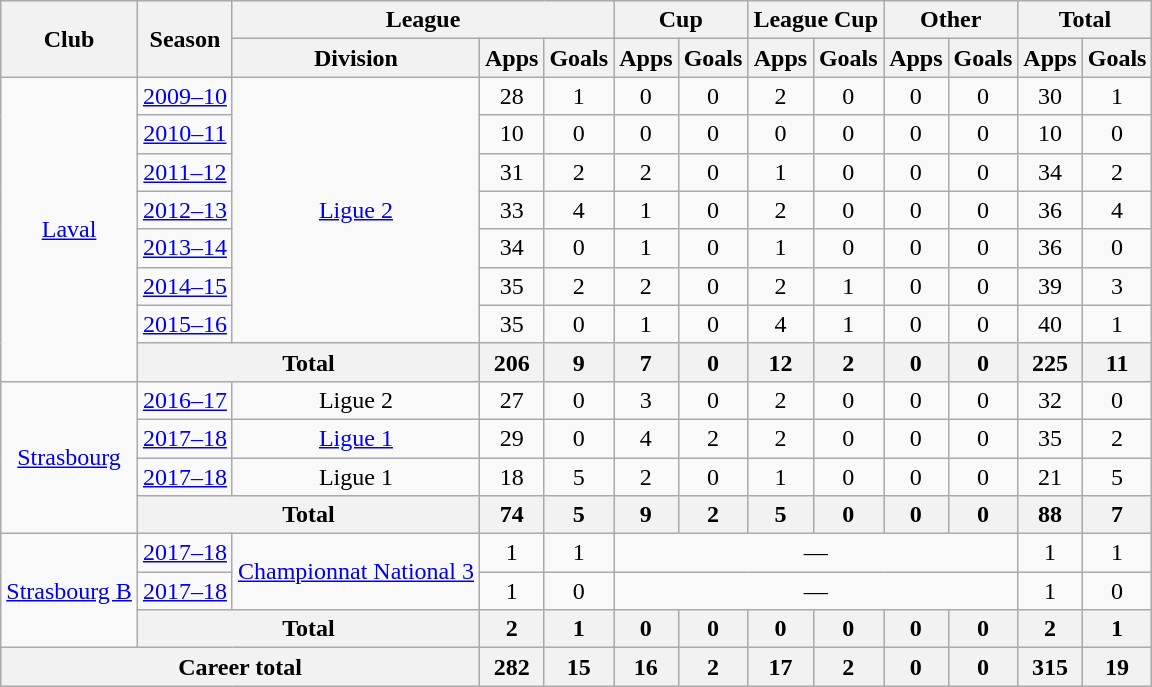<table class="wikitable" style="text-align: center">
<tr>
<th rowspan="2">Club</th>
<th rowspan="2">Season</th>
<th colspan="3">League</th>
<th colspan="2">Cup</th>
<th colspan="2">League Cup</th>
<th colspan="2">Other</th>
<th colspan="2">Total</th>
</tr>
<tr>
<th>Division</th>
<th>Apps</th>
<th>Goals</th>
<th>Apps</th>
<th>Goals</th>
<th>Apps</th>
<th>Goals</th>
<th>Apps</th>
<th>Goals</th>
<th>Apps</th>
<th>Goals</th>
</tr>
<tr>
<td rowspan="8"><a href='#'>Laval</a></td>
<td><a href='#'>2009–10</a></td>
<td rowspan="7"><a href='#'>Ligue 2</a></td>
<td>28</td>
<td>1</td>
<td>0</td>
<td>0</td>
<td>2</td>
<td>0</td>
<td>0</td>
<td>0</td>
<td>30</td>
<td>1</td>
</tr>
<tr>
<td><a href='#'>2010–11</a></td>
<td>10</td>
<td>0</td>
<td>0</td>
<td>0</td>
<td>0</td>
<td>0</td>
<td>0</td>
<td>0</td>
<td>10</td>
<td>0</td>
</tr>
<tr>
<td><a href='#'>2011–12</a></td>
<td>31</td>
<td>2</td>
<td>2</td>
<td>0</td>
<td>1</td>
<td>0</td>
<td>0</td>
<td>0</td>
<td>34</td>
<td>2</td>
</tr>
<tr>
<td><a href='#'>2012–13</a></td>
<td>33</td>
<td>4</td>
<td>1</td>
<td>0</td>
<td>2</td>
<td>0</td>
<td>0</td>
<td>0</td>
<td>36</td>
<td>4</td>
</tr>
<tr>
<td><a href='#'>2013–14</a></td>
<td>34</td>
<td>0</td>
<td>1</td>
<td>0</td>
<td>1</td>
<td>0</td>
<td>0</td>
<td>0</td>
<td>36</td>
<td>0</td>
</tr>
<tr>
<td><a href='#'>2014–15</a></td>
<td>35</td>
<td>2</td>
<td>2</td>
<td>0</td>
<td>2</td>
<td>1</td>
<td>0</td>
<td>0</td>
<td>39</td>
<td>3</td>
</tr>
<tr>
<td><a href='#'>2015–16</a></td>
<td>35</td>
<td>0</td>
<td>1</td>
<td>0</td>
<td>4</td>
<td>1</td>
<td>0</td>
<td>0</td>
<td>40</td>
<td>1</td>
</tr>
<tr>
<th colspan="2">Total</th>
<th>206</th>
<th>9</th>
<th>7</th>
<th>0</th>
<th>12</th>
<th>2</th>
<th>0</th>
<th>0</th>
<th>225</th>
<th>11</th>
</tr>
<tr>
<td rowspan="4"><a href='#'>Strasbourg</a></td>
<td><a href='#'>2016–17</a></td>
<td>Ligue 2</td>
<td>27</td>
<td>0</td>
<td>3</td>
<td>0</td>
<td>2</td>
<td>0</td>
<td>0</td>
<td>0</td>
<td>32</td>
<td>0</td>
</tr>
<tr>
<td><a href='#'>2017–18</a></td>
<td><a href='#'>Ligue 1</a></td>
<td>29</td>
<td>0</td>
<td>4</td>
<td>2</td>
<td>2</td>
<td>0</td>
<td>0</td>
<td>0</td>
<td>35</td>
<td>2</td>
</tr>
<tr>
<td><a href='#'>2017–18</a></td>
<td>Ligue 1</td>
<td>18</td>
<td>5</td>
<td>2</td>
<td>0</td>
<td>1</td>
<td>0</td>
<td>0</td>
<td>0</td>
<td>21</td>
<td>5</td>
</tr>
<tr>
<th colspan="2">Total</th>
<th>74</th>
<th>5</th>
<th>9</th>
<th>2</th>
<th>5</th>
<th>0</th>
<th>0</th>
<th>0</th>
<th>88</th>
<th>7</th>
</tr>
<tr>
<td rowspan="3"><a href='#'>Strasbourg B</a></td>
<td><a href='#'>2017–18</a></td>
<td rowspan="2"><a href='#'>Championnat National 3</a></td>
<td>1</td>
<td>1</td>
<td colspan="6">—</td>
<td>1</td>
<td>1</td>
</tr>
<tr>
<td><a href='#'>2017–18</a></td>
<td>1</td>
<td>0</td>
<td colspan="6">—</td>
<td>1</td>
<td>0</td>
</tr>
<tr>
<th colspan="2">Total</th>
<th>2</th>
<th>1</th>
<th>0</th>
<th>0</th>
<th>0</th>
<th>0</th>
<th>0</th>
<th>0</th>
<th>2</th>
<th>1</th>
</tr>
<tr>
<th colspan="3">Career total</th>
<th>282</th>
<th>15</th>
<th>16</th>
<th>2</th>
<th>17</th>
<th>2</th>
<th>0</th>
<th>0</th>
<th>315</th>
<th>19</th>
</tr>
</table>
